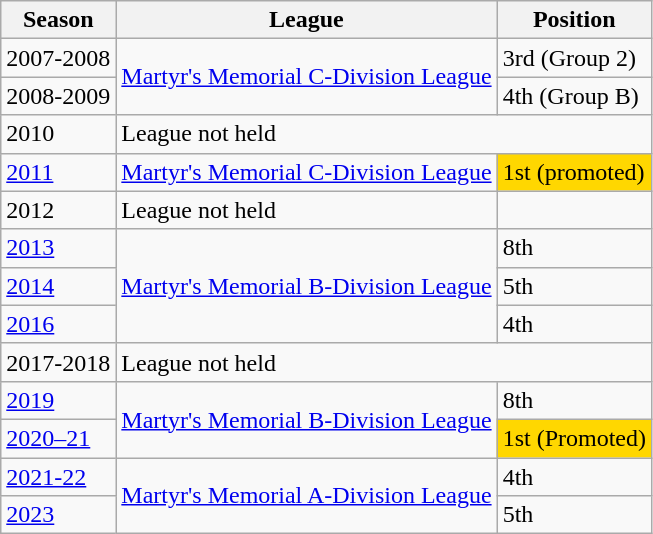<table class="wikitable float-right">
<tr>
<th>Season</th>
<th>League</th>
<th>Position</th>
</tr>
<tr>
<td>2007-2008</td>
<td rowspan="2"><a href='#'>Martyr's Memorial C-Division League</a></td>
<td>3rd (Group 2)</td>
</tr>
<tr>
<td>2008-2009</td>
<td>4th (Group B)</td>
</tr>
<tr>
<td>2010</td>
<td colspan="2">League not held</td>
</tr>
<tr>
<td><a href='#'>2011</a></td>
<td><a href='#'>Martyr's Memorial C-Division League</a></td>
<td bgcolor="gold">1st (promoted)</td>
</tr>
<tr>
<td>2012</td>
<td>League not held</td>
<td></td>
</tr>
<tr>
<td><a href='#'>2013</a></td>
<td rowspan="3"><a href='#'>Martyr's Memorial B-Division League</a></td>
<td>8th</td>
</tr>
<tr>
<td><a href='#'>2014</a></td>
<td>5th</td>
</tr>
<tr>
<td><a href='#'>2016</a></td>
<td>4th</td>
</tr>
<tr>
<td>2017-2018</td>
<td colspan="2">League not held</td>
</tr>
<tr>
<td><a href='#'>2019</a></td>
<td rowspan="2"><a href='#'>Martyr's Memorial B-Division League</a></td>
<td>8th</td>
</tr>
<tr>
<td><a href='#'>2020–21</a></td>
<td bgcolor="gold">1st (Promoted)</td>
</tr>
<tr>
<td><a href='#'>2021-22</a></td>
<td rowspan="2"><a href='#'>Martyr's Memorial A-Division League</a></td>
<td>4th</td>
</tr>
<tr>
<td><a href='#'>2023</a></td>
<td>5th</td>
</tr>
</table>
